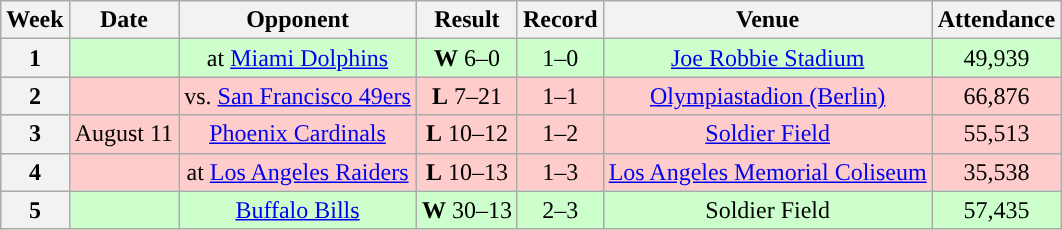<table class="wikitable" style="text-align:center">
<tr>
<th>Week</th>
<th>Date</th>
<th>Opponent</th>
<th>Result</th>
<th>Record</th>
<th>Venue</th>
<th>Attendance</th>
</tr>
<tr style="background:#cfc">
<th>1</th>
<td></td>
<td>at <a href='#'>Miami Dolphins</a></td>
<td><strong>W</strong> 6–0</td>
<td>1–0</td>
<td><a href='#'>Joe Robbie Stadium</a></td>
<td>49,939</td>
</tr>
<tr style="background:#fcc">
<th>2</th>
<td></td>
<td>vs. <a href='#'>San Francisco 49ers</a></td>
<td><strong>L</strong> 7–21</td>
<td>1–1</td>
<td><a href='#'>Olympiastadion (Berlin)</a></td>
<td>66,876</td>
</tr>
<tr style="background:#fcc">
<th>3</th>
<td>August 11</td>
<td><a href='#'>Phoenix Cardinals</a></td>
<td><strong>L</strong> 10–12</td>
<td>1–2</td>
<td><a href='#'>Soldier Field</a></td>
<td>55,513</td>
</tr>
<tr style="background:#fcc">
<th>4</th>
<td></td>
<td>at <a href='#'>Los Angeles Raiders</a></td>
<td><strong>L</strong> 10–13</td>
<td>1–3</td>
<td><a href='#'>Los Angeles Memorial Coliseum</a></td>
<td>35,538</td>
</tr>
<tr style="background:#cfc">
<th>5</th>
<td></td>
<td><a href='#'>Buffalo Bills</a></td>
<td><strong>W</strong> 30–13</td>
<td>2–3</td>
<td>Soldier Field</td>
<td>57,435</td>
</tr>
</table>
